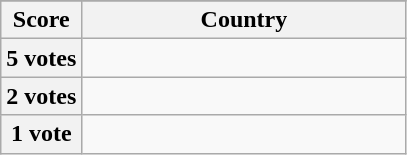<table class="wikitable">
<tr>
</tr>
<tr>
<th scope="col" width="20%">Score</th>
<th scope="col">Country</th>
</tr>
<tr>
<th scope="row">5 votes</th>
<td></td>
</tr>
<tr>
<th scope="row">2 votes</th>
<td></td>
</tr>
<tr>
<th scope="row">1 vote</th>
<td></td>
</tr>
</table>
